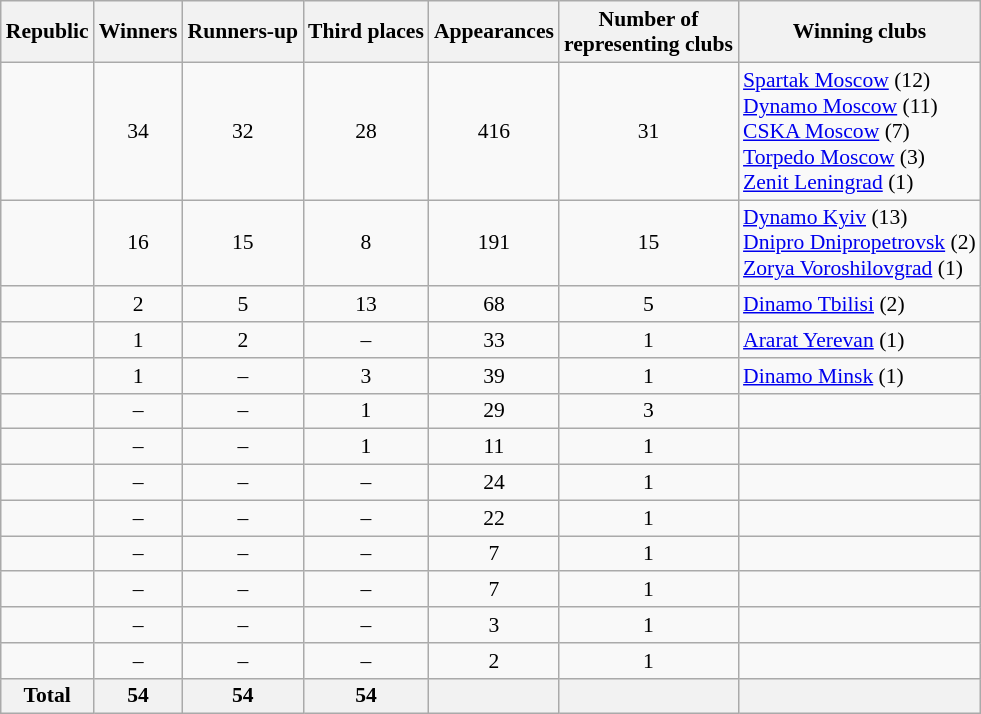<table class="wikitable sortable" style="font-size:90%; text-align: left;">
<tr>
<th>Republic</th>
<th>Winners</th>
<th>Runners-up</th>
<th>Third places</th>
<th>Appearances</th>
<th>Number of<br>representing clubs</th>
<th>Winning clubs</th>
</tr>
<tr>
<td></td>
<td align=center>34</td>
<td align=center>32</td>
<td align=center>28</td>
<td align=center>416</td>
<td align=center>31</td>
<td><a href='#'>Spartak Moscow</a> (12)<br> <a href='#'>Dynamo Moscow</a> (11)<br> <a href='#'>CSKA Moscow</a> (7)<br> <a href='#'>Torpedo Moscow</a> (3)<br> <a href='#'>Zenit Leningrad</a> (1)</td>
</tr>
<tr>
<td></td>
<td align=center>16</td>
<td align=center>15</td>
<td align=center>8</td>
<td align=center>191</td>
<td align=center>15</td>
<td><a href='#'>Dynamo Kyiv</a> (13)<br><a href='#'>Dnipro Dnipropetrovsk</a> (2)<br><a href='#'>Zorya Voroshilovgrad</a> (1)</td>
</tr>
<tr>
<td></td>
<td align=center>2</td>
<td align=center>5</td>
<td align=center>13</td>
<td align=center>68</td>
<td align=center>5</td>
<td><a href='#'>Dinamo Tbilisi</a> (2)</td>
</tr>
<tr>
<td></td>
<td align=center>1</td>
<td align=center>2</td>
<td align=center>–</td>
<td align=center>33</td>
<td align=center>1</td>
<td><a href='#'>Ararat Yerevan</a> (1)</td>
</tr>
<tr>
<td></td>
<td align=center>1</td>
<td align=center>–</td>
<td align=center>3</td>
<td align=center>39</td>
<td align=center>1</td>
<td><a href='#'>Dinamo Minsk</a> (1)</td>
</tr>
<tr>
<td></td>
<td align=center>–</td>
<td align=center>–</td>
<td align=center>1</td>
<td align=center>29</td>
<td align=center>3</td>
<td></td>
</tr>
<tr>
<td></td>
<td align=center>–</td>
<td align=center>–</td>
<td align=center>1</td>
<td align=center>11</td>
<td align=center>1</td>
<td></td>
</tr>
<tr>
<td></td>
<td align=center>–</td>
<td align=center>–</td>
<td align=center>–</td>
<td align=center>24</td>
<td align=center>1</td>
<td></td>
</tr>
<tr>
<td></td>
<td align=center>–</td>
<td align=center>–</td>
<td align=center>–</td>
<td align=center>22</td>
<td align=center>1</td>
<td></td>
</tr>
<tr>
<td></td>
<td align=center>–</td>
<td align=center>–</td>
<td align=center>–</td>
<td align=center>7</td>
<td align=center>1</td>
<td></td>
</tr>
<tr>
<td></td>
<td align=center>–</td>
<td align=center>–</td>
<td align=center>–</td>
<td align=center>7</td>
<td align=center>1</td>
<td></td>
</tr>
<tr>
<td></td>
<td align=center>–</td>
<td align=center>–</td>
<td align=center>–</td>
<td align=center>3</td>
<td align=center>1</td>
<td></td>
</tr>
<tr>
<td></td>
<td align=center>–</td>
<td align=center>–</td>
<td align=center>–</td>
<td align=center>2</td>
<td align=center>1</td>
<td></td>
</tr>
<tr>
<th>Total</th>
<th>54</th>
<th>54</th>
<th>54</th>
<th></th>
<th></th>
<th></th>
</tr>
</table>
